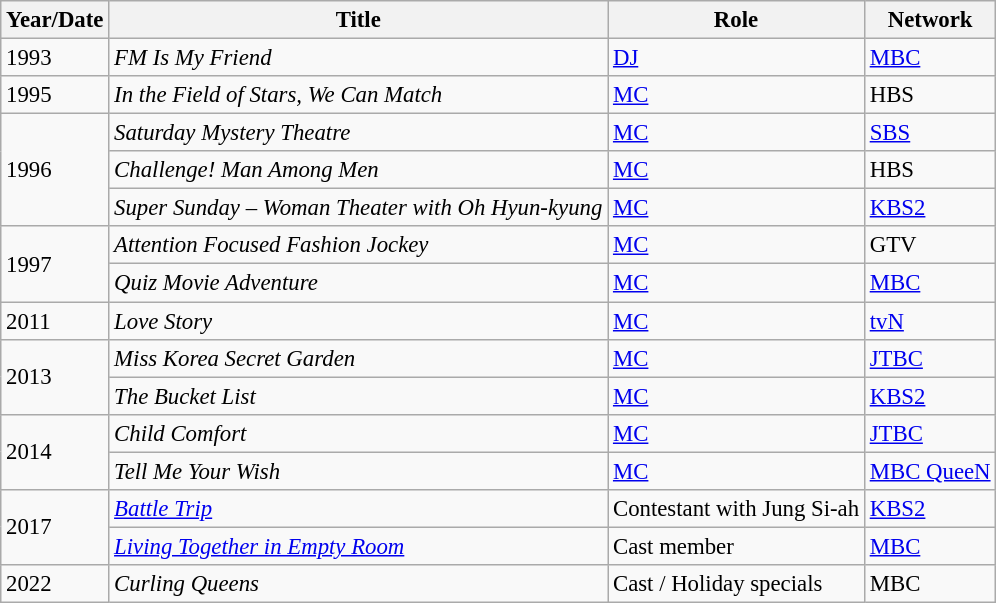<table class="wikitable" style="font-size:95%;">
<tr>
<th>Year/Date</th>
<th>Title</th>
<th>Role</th>
<th>Network</th>
</tr>
<tr>
<td>1993</td>
<td><em>FM Is My Friend</em></td>
<td><a href='#'>DJ</a></td>
<td><a href='#'>MBC</a></td>
</tr>
<tr>
<td>1995</td>
<td><em>In the Field of Stars, We Can Match</em></td>
<td><a href='#'>MC</a></td>
<td>HBS</td>
</tr>
<tr>
<td rowspan=3>1996</td>
<td><em>Saturday Mystery Theatre</em></td>
<td><a href='#'>MC</a></td>
<td><a href='#'>SBS</a></td>
</tr>
<tr>
<td><em>Challenge! Man Among Men</em></td>
<td><a href='#'>MC</a></td>
<td>HBS</td>
</tr>
<tr>
<td><em>Super Sunday – Woman Theater with Oh Hyun-kyung</em></td>
<td><a href='#'>MC</a></td>
<td><a href='#'>KBS2</a></td>
</tr>
<tr>
<td rowspan=2>1997</td>
<td><em>Attention Focused Fashion Jockey</em></td>
<td><a href='#'>MC</a></td>
<td>GTV</td>
</tr>
<tr>
<td><em>Quiz Movie Adventure</em></td>
<td><a href='#'>MC</a></td>
<td><a href='#'>MBC</a></td>
</tr>
<tr>
<td>2011</td>
<td><em>Love Story</em></td>
<td><a href='#'>MC</a></td>
<td><a href='#'>tvN</a></td>
</tr>
<tr>
<td rowspan=2>2013</td>
<td><em>Miss Korea Secret Garden</em></td>
<td><a href='#'>MC</a></td>
<td><a href='#'>JTBC</a></td>
</tr>
<tr>
<td><em>The Bucket List</em></td>
<td><a href='#'>MC</a></td>
<td><a href='#'>KBS2</a></td>
</tr>
<tr>
<td rowspan=2>2014</td>
<td><em>Child Comfort</em></td>
<td><a href='#'>MC</a></td>
<td><a href='#'>JTBC</a></td>
</tr>
<tr>
<td><em>Tell Me Your Wish</em></td>
<td><a href='#'>MC</a></td>
<td><a href='#'>MBC QueeN</a></td>
</tr>
<tr>
<td rowspan=2>2017</td>
<td><em><a href='#'>Battle Trip</a></em></td>
<td>Contestant with Jung Si-ah</td>
<td><a href='#'>KBS2</a></td>
</tr>
<tr>
<td><em><a href='#'>Living Together in Empty Room</a></em></td>
<td>Cast member</td>
<td><a href='#'>MBC</a></td>
</tr>
<tr>
<td>2022</td>
<td><em>Curling Queens</em></td>
<td>Cast / Holiday specials</td>
<td>MBC</td>
</tr>
</table>
